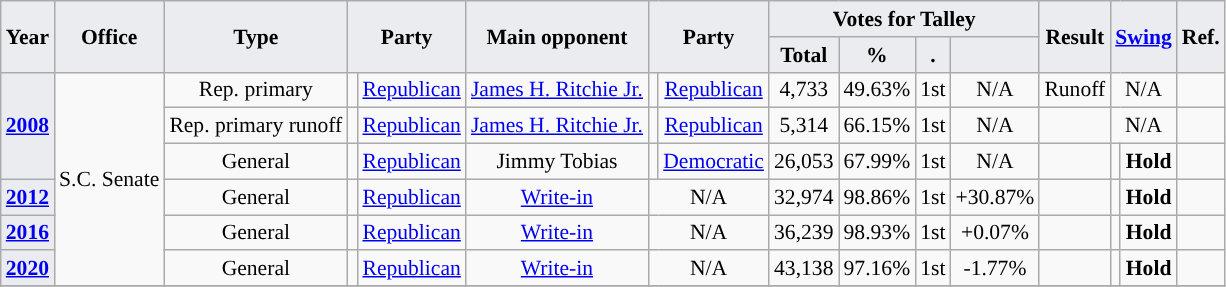<table class="wikitable" style="font-size: 90%; text-align:center;">
<tr>
<th style="background-color:#EAECF0;" rowspan=2>Year</th>
<th style="background-color:#EAECF0;" rowspan=2>Office</th>
<th style="background-color:#EAECF0;" rowspan=2>Type</th>
<th style="background-color:#EAECF0;" colspan=2 rowspan=2>Party</th>
<th style="background-color:#EAECF0;" rowspan=2>Main opponent</th>
<th style="background-color:#EAECF0;" colspan=2 rowspan=2>Party</th>
<th style="background-color:#EAECF0;" colspan=4>Votes for Talley</th>
<th style="background-color:#EAECF0;" rowspan=2>Result</th>
<th style="background-color:#EAECF0;" colspan=2 rowspan=2><a href='#'>Swing</a></th>
<th style="background-color:#EAECF0;" colspan=2 rowspan=2>Ref.</th>
</tr>
<tr>
<th style="background-color:#EAECF0;">Total</th>
<th style="background-color:#EAECF0;">%</th>
<th style="background-color:#EAECF0;">.</th>
<th style="background-color:#EAECF0;"></th>
</tr>
<tr>
<th rowspan=3 style="background-color:#EAECF0;"><a href='#'>2008</a></th>
<td rowspan=6>S.C. Senate</td>
<td>Rep. primary</td>
<td style="background-color:"></td>
<td><a href='#'>Republican</a></td>
<td><a href='#'>James H. Ritchie Jr.</a></td>
<td style="background-color:"></td>
<td><a href='#'>Republican</a></td>
<td>4,733</td>
<td>49.63%</td>
<td>1st</td>
<td>N/A</td>
<td>Runoff</td>
<td colspan=2>N/A</td>
<td></td>
</tr>
<tr>
<td>Rep. primary runoff</td>
<td style="background-color:"></td>
<td><a href='#'>Republican</a></td>
<td><a href='#'>James H. Ritchie Jr.</a></td>
<td style="background-color:"></td>
<td><a href='#'>Republican</a></td>
<td>5,314</td>
<td>66.15%</td>
<td>1st</td>
<td>N/A</td>
<td></td>
<td colspan=2>N/A</td>
<td></td>
</tr>
<tr>
<td>General</td>
<td style="background-color:"></td>
<td><a href='#'>Republican</a></td>
<td>Jimmy Tobias</td>
<td style="background-color:"></td>
<td><a href='#'>Democratic</a></td>
<td>26,053</td>
<td>67.99%</td>
<td>1st</td>
<td>N/A</td>
<td></td>
<td style="background-color:"></td>
<td><strong>Hold</strong></td>
<td></td>
</tr>
<tr>
<th style="background-color:#EAECF0;"><a href='#'>2012</a></th>
<td>General</td>
<td style="background-color:"></td>
<td><a href='#'>Republican</a></td>
<td><a href='#'>Write-in</a></td>
<td colspan=2>N/A</td>
<td>32,974</td>
<td>98.86%</td>
<td>1st</td>
<td>+30.87%</td>
<td></td>
<td style="background-color:"></td>
<td><strong>Hold</strong></td>
<td></td>
</tr>
<tr>
<th style="background-color:#EAECF0;"><a href='#'>2016</a></th>
<td>General</td>
<td style="background-color:"></td>
<td><a href='#'>Republican</a></td>
<td><a href='#'>Write-in</a></td>
<td colspan=2>N/A</td>
<td>36,239</td>
<td>98.93%</td>
<td>1st</td>
<td>+0.07%</td>
<td></td>
<td style="background-color:"></td>
<td><strong>Hold</strong></td>
<td></td>
</tr>
<tr>
<th style="background-color:#EAECF0;"><a href='#'>2020</a></th>
<td>General</td>
<td style="background-color:"></td>
<td><a href='#'>Republican</a></td>
<td><a href='#'>Write-in</a></td>
<td colspan=2>N/A</td>
<td>43,138</td>
<td>97.16%</td>
<td>1st</td>
<td>-1.77%</td>
<td></td>
<td style="background-color:"></td>
<td><strong>Hold</strong></td>
<td></td>
</tr>
<tr>
</tr>
</table>
